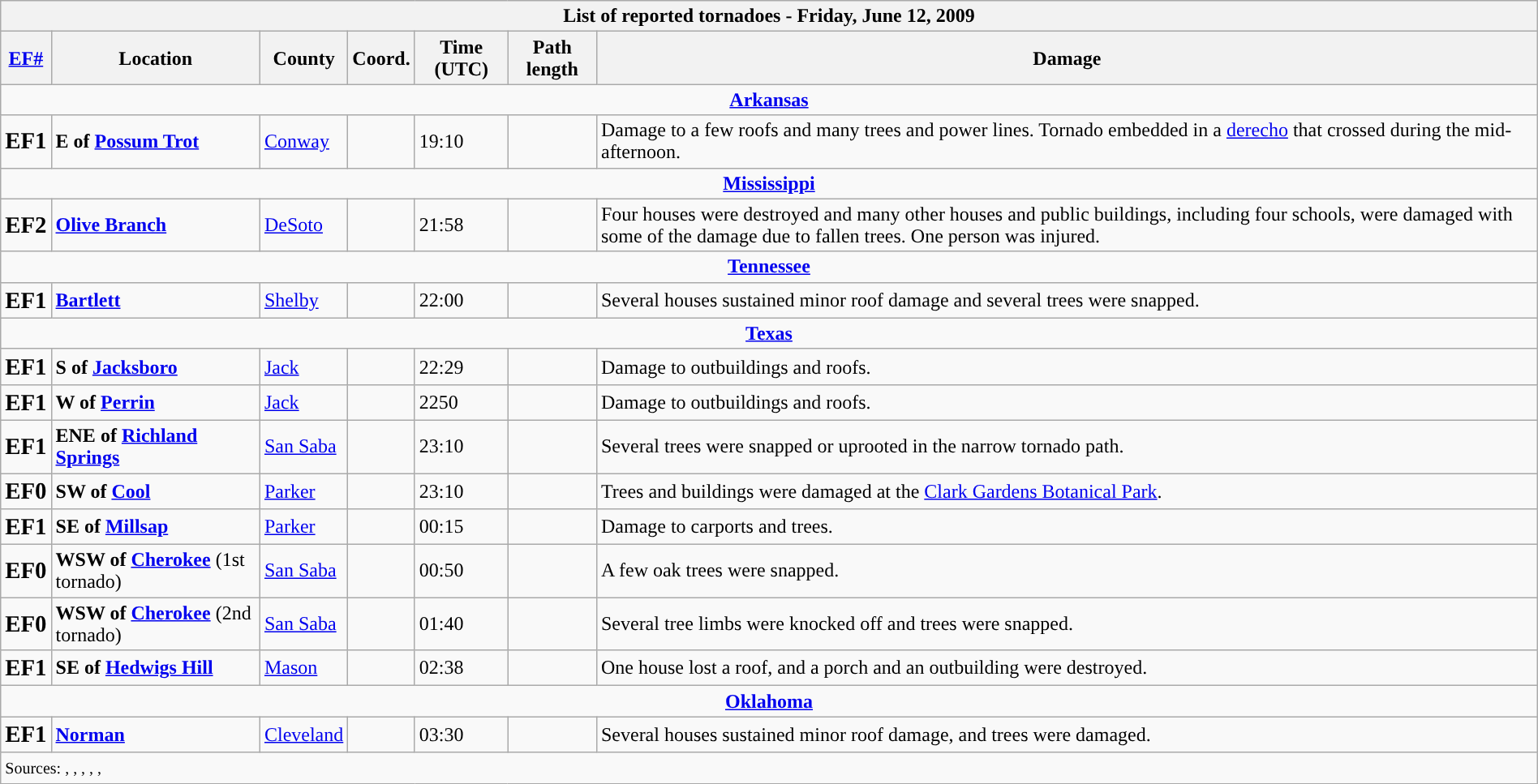<table class="wikitable collapsible" width="100%">
<tr>
<th colspan="7">List of reported tornadoes - Friday, June 12, 2009</th>
</tr>
<tr>
<th><a href='#'>EF#</a></th>
<th>Location</th>
<th>County</th>
<th>Coord.</th>
<th>Time (UTC)</th>
<th>Path length</th>
<th>Damage</th>
</tr>
<tr>
<td colspan="7" align=center><strong><a href='#'>Arkansas</a></strong></td>
</tr>
<tr>
<td><big><strong>EF1</strong></big></td>
<td><strong>E of <a href='#'>Possum Trot</a></strong></td>
<td><a href='#'>Conway</a></td>
<td></td>
<td>19:10</td>
<td></td>
<td>Damage to a few roofs and many trees and power lines. Tornado embedded in a <a href='#'>derecho</a> that crossed during the mid-afternoon.</td>
</tr>
<tr>
<td colspan="7" align=center><strong><a href='#'>Mississippi</a></strong></td>
</tr>
<tr>
<td><big><strong>EF2</strong></big></td>
<td><strong><a href='#'>Olive Branch</a></strong></td>
<td><a href='#'>DeSoto</a></td>
<td></td>
<td>21:58</td>
<td></td>
<td>Four houses were destroyed and many other houses and public buildings, including four schools, were damaged with some of the damage due to fallen trees. One person was injured.</td>
</tr>
<tr>
<td colspan="7" align=center><strong><a href='#'>Tennessee</a></strong></td>
</tr>
<tr>
<td><big><strong>EF1</strong></big></td>
<td><strong><a href='#'>Bartlett</a></strong></td>
<td><a href='#'>Shelby</a></td>
<td></td>
<td>22:00</td>
<td></td>
<td>Several houses sustained minor roof damage and several trees were snapped.</td>
</tr>
<tr>
<td colspan="7" align=center><strong><a href='#'>Texas</a></strong></td>
</tr>
<tr>
<td><big><strong>EF1</strong></big></td>
<td><strong>S of <a href='#'>Jacksboro</a></strong></td>
<td><a href='#'>Jack</a></td>
<td></td>
<td>22:29</td>
<td></td>
<td>Damage to outbuildings and roofs.</td>
</tr>
<tr>
<td><big><strong>EF1</strong></big></td>
<td><strong>W of <a href='#'>Perrin</a></strong></td>
<td><a href='#'>Jack</a></td>
<td></td>
<td>2250</td>
<td></td>
<td>Damage to outbuildings and roofs.</td>
</tr>
<tr>
<td><big><strong>EF1</strong></big></td>
<td><strong>ENE of <a href='#'>Richland Springs</a></strong></td>
<td><a href='#'>San Saba</a></td>
<td></td>
<td>23:10</td>
<td></td>
<td>Several trees were snapped or uprooted in the narrow tornado path.</td>
</tr>
<tr>
<td><big><strong>EF0</strong></big></td>
<td><strong>SW of <a href='#'>Cool</a></strong></td>
<td><a href='#'>Parker</a></td>
<td></td>
<td>23:10</td>
<td></td>
<td>Trees and buildings were damaged at the <a href='#'>Clark Gardens Botanical Park</a>.</td>
</tr>
<tr>
<td><big><strong>EF1</strong></big></td>
<td><strong>SE of <a href='#'>Millsap</a></strong></td>
<td><a href='#'>Parker</a></td>
<td></td>
<td>00:15</td>
<td></td>
<td>Damage to carports and trees.</td>
</tr>
<tr>
<td><big><strong>EF0</strong></big></td>
<td><strong>WSW of <a href='#'>Cherokee</a></strong> (1st tornado)</td>
<td><a href='#'>San Saba</a></td>
<td></td>
<td>00:50</td>
<td></td>
<td>A few oak trees were snapped.</td>
</tr>
<tr>
<td><big><strong>EF0</strong></big></td>
<td><strong>WSW of <a href='#'>Cherokee</a></strong> (2nd tornado)</td>
<td><a href='#'>San Saba</a></td>
<td></td>
<td>01:40</td>
<td></td>
<td>Several tree limbs were knocked off and trees were snapped.</td>
</tr>
<tr>
<td><big><strong>EF1</strong></big></td>
<td><strong>SE of <a href='#'>Hedwigs Hill</a></strong></td>
<td><a href='#'>Mason</a></td>
<td></td>
<td>02:38</td>
<td></td>
<td>One house lost a roof, and a porch and an outbuilding were destroyed.</td>
</tr>
<tr>
<td colspan="7" align=center><strong><a href='#'>Oklahoma</a></strong></td>
</tr>
<tr>
<td><big><strong>EF1</strong></big></td>
<td><strong><a href='#'>Norman</a></strong></td>
<td><a href='#'>Cleveland</a></td>
<td></td>
<td>03:30</td>
<td></td>
<td>Several houses sustained minor roof damage, and trees were damaged.</td>
</tr>
<tr>
<td colspan="7"><small>Sources: , , , , , </small></td>
</tr>
</table>
